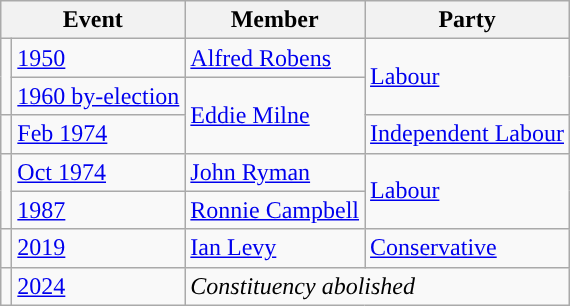<table class="wikitable">
<tr>
<th colspan="2">Event</th>
<th>Member</th>
<th>Party</th>
</tr>
<tr>
<td rowspan="2" style="color:inherit;background-color: "></td>
<td><a href='#'>1950</a></td>
<td><a href='#'>Alfred Robens</a></td>
<td rowspan="2"><a href='#'>Labour</a></td>
</tr>
<tr>
<td><a href='#'>1960 by-election</a></td>
<td rowspan="2"><a href='#'>Eddie Milne</a></td>
</tr>
<tr>
<td style="color:inherit;background-color: "></td>
<td><a href='#'>Feb 1974</a></td>
<td><a href='#'>Independent Labour</a></td>
</tr>
<tr>
<td rowspan="2" style="color:inherit;background-color: "></td>
<td><a href='#'>Oct 1974</a></td>
<td><a href='#'>John Ryman</a></td>
<td rowspan="2"><a href='#'>Labour</a></td>
</tr>
<tr>
<td><a href='#'>1987</a></td>
<td><a href='#'>Ronnie Campbell</a></td>
</tr>
<tr>
<td style="color:inherit;background-color: "></td>
<td><a href='#'>2019</a></td>
<td><a href='#'>Ian Levy</a></td>
<td><a href='#'>Conservative</a></td>
</tr>
<tr>
<td></td>
<td><a href='#'>2024</a></td>
<td colspan="2"><em>Constituency abolished</em></td>
</tr>
</table>
